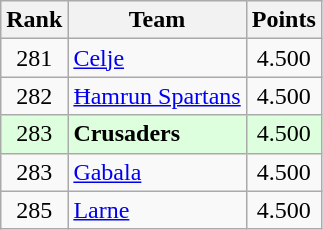<table class="wikitable" style="text-align: center;">
<tr>
<th>Rank</th>
<th>Team</th>
<th>Points</th>
</tr>
<tr>
<td>281</td>
<td align="left"> <a href='#'>Celje</a></td>
<td>4.500</td>
</tr>
<tr>
<td>282</td>
<td align="left"> <a href='#'>Ħamrun Spartans</a></td>
<td>4.500</td>
</tr>
<tr bgcolor="#ddffdd">
<td>283</td>
<td align="left"> <strong>Crusaders</strong></td>
<td>4.500</td>
</tr>
<tr>
<td>283</td>
<td align="left"> <a href='#'>Gabala</a></td>
<td>4.500</td>
</tr>
<tr>
<td>285</td>
<td align="left"> <a href='#'>Larne</a></td>
<td>4.500</td>
</tr>
</table>
